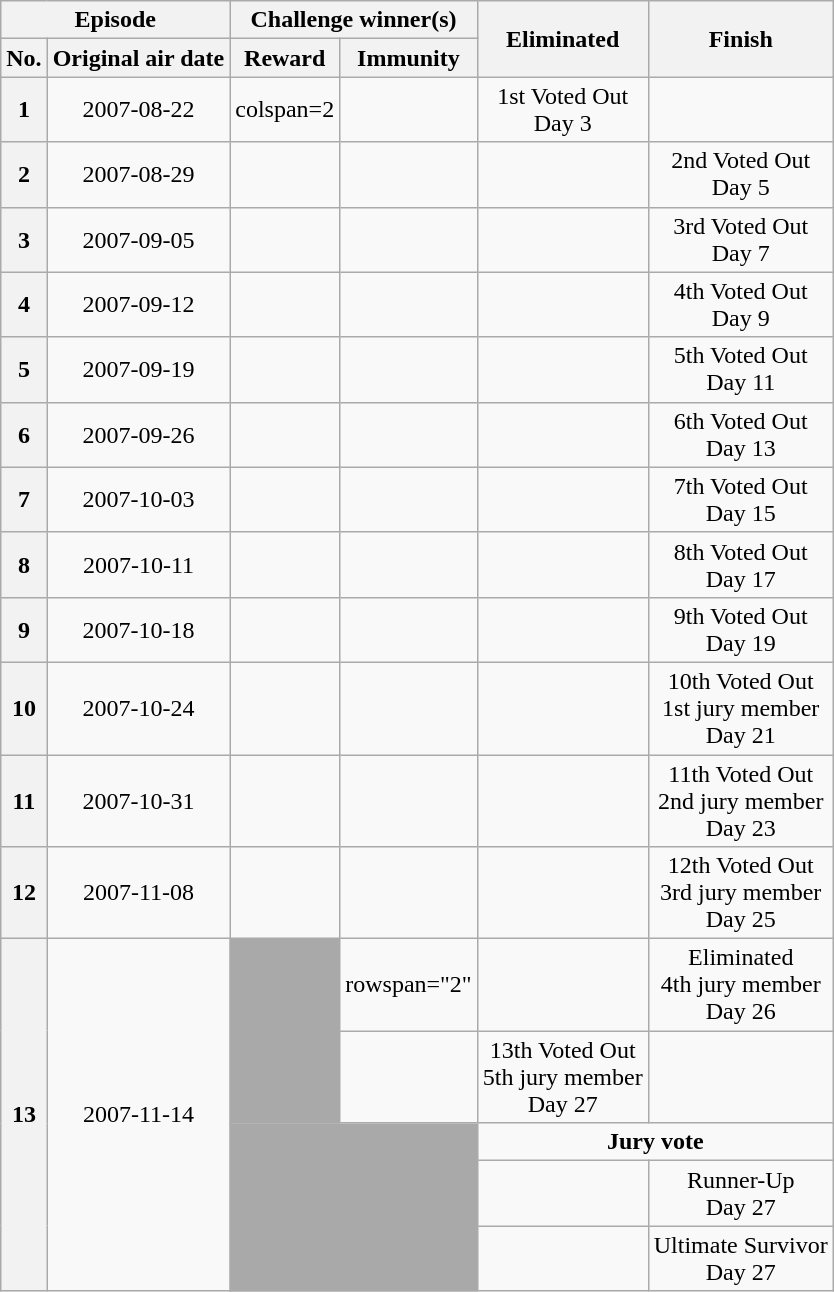<table class="wikitable" style="margin:auto; text-align:center">
<tr>
<th colspan=2>Episode</th>
<th colspan=2>Challenge winner(s)</th>
<th rowspan=2>Eliminated</th>
<th rowspan=2>Finish</th>
</tr>
<tr>
<th>No.</th>
<th>Original air date</th>
<th>Reward</th>
<th>Immunity</th>
</tr>
<tr>
<th>1</th>
<td>2007-08-22</td>
<td>colspan=2 </td>
<td></td>
<td>1st Voted Out<br>Day 3</td>
</tr>
<tr>
<th>2</th>
<td>2007-08-29</td>
<td></td>
<td></td>
<td></td>
<td>2nd Voted Out<br>Day 5</td>
</tr>
<tr>
<th>3</th>
<td>2007-09-05</td>
<td></td>
<td></td>
<td></td>
<td>3rd Voted Out<br>Day 7</td>
</tr>
<tr>
<th>4</th>
<td>2007-09-12</td>
<td></td>
<td></td>
<td></td>
<td>4th Voted Out<br>Day 9</td>
</tr>
<tr>
<th>5</th>
<td>2007-09-19</td>
<td></td>
<td></td>
<td></td>
<td>5th Voted Out<br>Day 11</td>
</tr>
<tr>
<th>6</th>
<td>2007-09-26</td>
<td></td>
<td></td>
<td></td>
<td>6th Voted Out<br>Day 13</td>
</tr>
<tr>
<th>7</th>
<td>2007-10-03</td>
<td></td>
<td></td>
<td></td>
<td>7th Voted Out<br>Day 15</td>
</tr>
<tr>
<th>8</th>
<td>2007-10-11</td>
<td></td>
<td></td>
<td></td>
<td>8th Voted Out<br>Day 17</td>
</tr>
<tr>
<th>9</th>
<td>2007-10-18</td>
<td></td>
<td></td>
<td></td>
<td>9th Voted Out<br>Day 19</td>
</tr>
<tr>
<th>10</th>
<td>2007-10-24</td>
<td></td>
<td></td>
<td></td>
<td>10th Voted Out<br>1st jury member<br>Day 21</td>
</tr>
<tr>
<th>11</th>
<td>2007-10-31</td>
<td></td>
<td></td>
<td></td>
<td>11th Voted Out<br>2nd jury member<br>Day 23</td>
</tr>
<tr>
<th>12</th>
<td>2007-11-08</td>
<td></td>
<td></td>
<td></td>
<td>12th Voted Out<br>3rd jury member<br>Day 25</td>
</tr>
<tr>
<th rowspan="5">13</th>
<td rowspan="5">2007-11-14</td>
<td rowspan="2" bgcolor="darkgray"></td>
<td>rowspan="2" </td>
<td></td>
<td>Eliminated<br>4th jury member<br>Day 26</td>
</tr>
<tr>
<td></td>
<td>13th Voted Out<br>5th jury member<br>Day 27</td>
</tr>
<tr>
<td rowspan="3" colspan="2" bgcolor=darkgray></td>
<td colspan=2><strong>Jury vote</strong></td>
</tr>
<tr>
<td></td>
<td>Runner-Up<br>Day 27</td>
</tr>
<tr>
<td></td>
<td>Ultimate Survivor<br>Day 27</td>
</tr>
</table>
